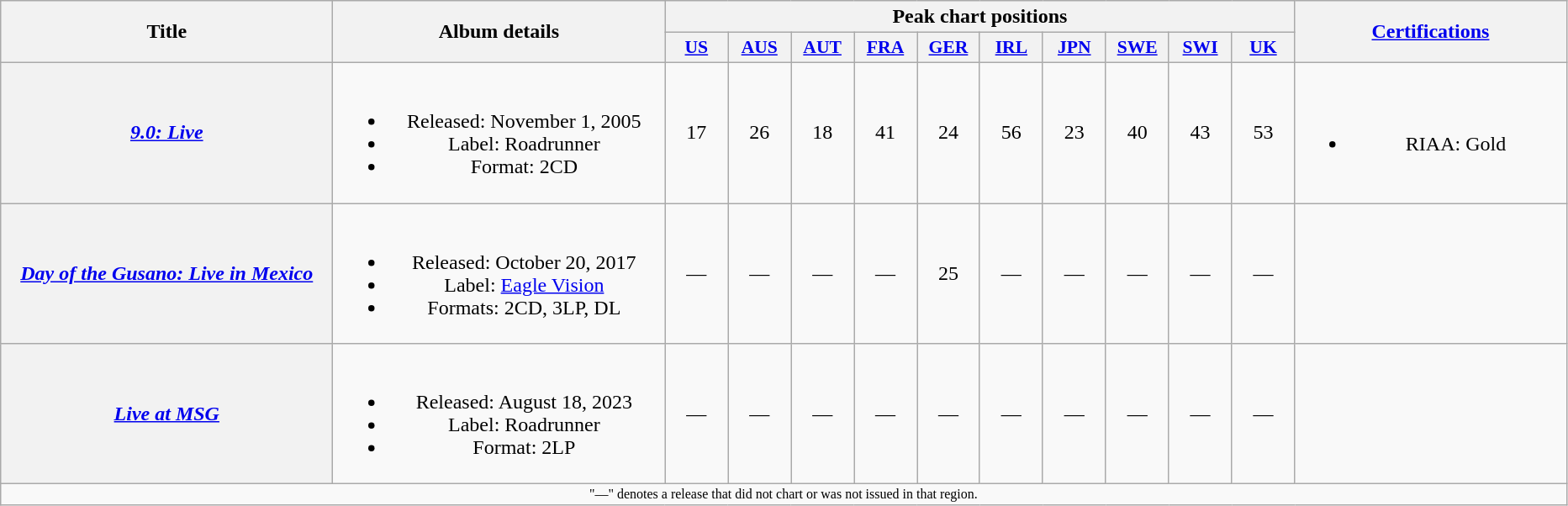<table class="wikitable plainrowheaders" style="text-align:center;">
<tr>
<th scope="col" rowspan="2" style="width:16em;">Title</th>
<th scope="col" rowspan="2" style="width:16em;">Album details</th>
<th scope="col" colspan="10">Peak chart positions</th>
<th scope="col" rowspan="2" style="width:13em;"><a href='#'>Certifications</a></th>
</tr>
<tr>
<th scope="col" style="width:3em;font-size:90%;"><a href='#'>US</a><br></th>
<th scope="col" style="width:3em;font-size:90%;"><a href='#'>AUS</a><br></th>
<th scope="col" style="width:3em;font-size:90%;"><a href='#'>AUT</a><br></th>
<th scope="col" style="width:3em;font-size:90%;"><a href='#'>FRA</a><br></th>
<th scope="col" style="width:3em;font-size:90%;"><a href='#'>GER</a><br></th>
<th scope="col" style="width:3em;font-size:90%;"><a href='#'>IRL</a><br></th>
<th scope="col" style="width:3em;font-size:90%;"><a href='#'>JPN</a><br></th>
<th scope="col" style="width:3em;font-size:90%;"><a href='#'>SWE</a><br></th>
<th scope="col" style="width:3em;font-size:90%;"><a href='#'>SWI</a><br></th>
<th scope="col" style="width:3em;font-size:90%;"><a href='#'>UK</a><br></th>
</tr>
<tr>
<th scope="row"><em><a href='#'>9.0: Live</a></em></th>
<td><br><ul><li>Released: November 1, 2005</li><li>Label: Roadrunner</li><li>Format: 2CD</li></ul></td>
<td>17</td>
<td>26</td>
<td>18</td>
<td>41</td>
<td>24</td>
<td>56</td>
<td>23</td>
<td>40</td>
<td>43</td>
<td>53</td>
<td><br><ul><li>RIAA: Gold</li></ul></td>
</tr>
<tr>
<th scope="row"><em><a href='#'>Day of the Gusano: Live in Mexico</a></em></th>
<td><br><ul><li>Released: October 20, 2017</li><li>Label: <a href='#'>Eagle Vision</a></li><li>Formats: 2CD, 3LP, DL</li></ul></td>
<td>—</td>
<td>—</td>
<td>—</td>
<td>—</td>
<td>25</td>
<td>—</td>
<td>—</td>
<td>—</td>
<td>—</td>
<td>—</td>
<td></td>
</tr>
<tr>
<th scope="row"><em><a href='#'>Live at MSG</a></em></th>
<td><br><ul><li>Released: August 18, 2023</li><li>Label: Roadrunner</li><li>Format: 2LP</li></ul></td>
<td>—</td>
<td>—</td>
<td>—</td>
<td>—</td>
<td>—</td>
<td>—</td>
<td>—</td>
<td>—</td>
<td>—</td>
<td>—</td>
<td></td>
</tr>
<tr>
<td colspan="13" style="font-size: 8pt">"—" denotes a release that did not chart or was not issued in that region.</td>
</tr>
</table>
